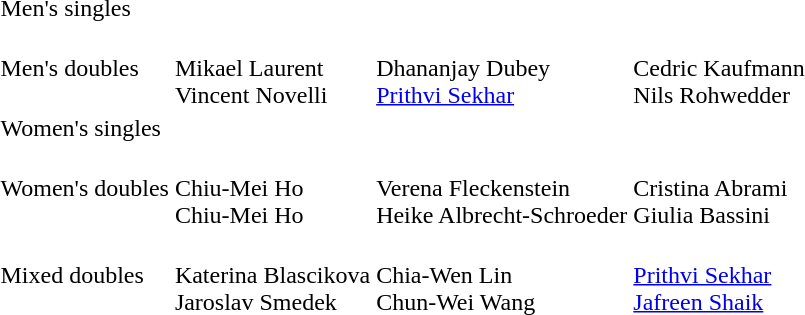<table>
<tr>
<td>Men's singles</td>
<td></td>
<td></td>
<td></td>
</tr>
<tr>
<td>Men's doubles</td>
<td><br>Mikael Laurent<br>Vincent Novelli</td>
<td><br>Dhananjay Dubey<br><a href='#'>Prithvi Sekhar</a></td>
<td><br>Cedric Kaufmann<br>Nils Rohwedder</td>
</tr>
<tr>
<td>Women's singles</td>
<td></td>
<td></td>
<td></td>
</tr>
<tr>
<td>Women's doubles</td>
<td><br>Chiu-Mei Ho<br>Chiu-Mei Ho</td>
<td><br>Verena Fleckenstein<br>Heike Albrecht-Schroeder</td>
<td><br>Cristina Abrami<br>Giulia Bassini</td>
</tr>
<tr>
<td>Mixed doubles</td>
<td><br>Katerina Blascikova<br>Jaroslav Smedek</td>
<td><br>Chia-Wen Lin<br>Chun-Wei Wang</td>
<td><br><a href='#'>Prithvi Sekhar</a><br><a href='#'>Jafreen Shaik</a></td>
</tr>
</table>
